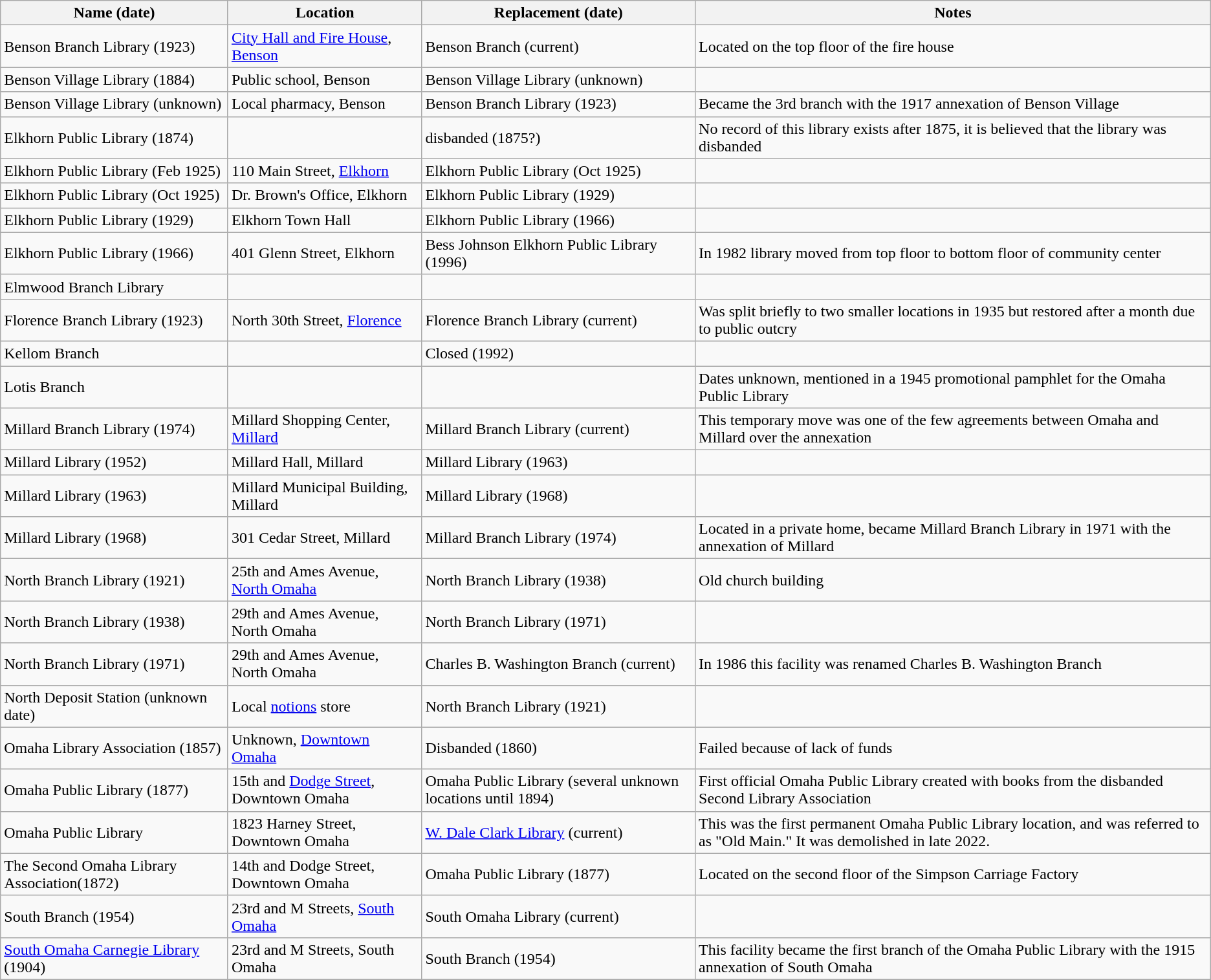<table class="wikitable">
<tr>
<th>Name (date)</th>
<th>Location</th>
<th>Replacement (date)</th>
<th>Notes</th>
</tr>
<tr>
<td>Benson Branch Library (1923)</td>
<td><a href='#'>City Hall and Fire House</a>, <a href='#'>Benson</a></td>
<td>Benson Branch (current)</td>
<td>Located on the top floor of the fire house</td>
</tr>
<tr>
<td>Benson Village Library (1884)</td>
<td>Public school, Benson</td>
<td>Benson Village Library (unknown)</td>
<td></td>
</tr>
<tr>
<td>Benson Village Library (unknown)</td>
<td>Local pharmacy, Benson</td>
<td>Benson Branch Library (1923)</td>
<td>Became the 3rd branch with the 1917 annexation of Benson Village</td>
</tr>
<tr>
<td>Elkhorn Public Library (1874)</td>
<td></td>
<td>disbanded (1875?)</td>
<td>No record of this library exists after 1875, it is believed that the library was disbanded</td>
</tr>
<tr>
<td>Elkhorn Public Library (Feb 1925)</td>
<td>110 Main Street, <a href='#'>Elkhorn</a></td>
<td>Elkhorn Public Library (Oct 1925)</td>
<td></td>
</tr>
<tr>
<td>Elkhorn Public Library (Oct 1925)</td>
<td>Dr. Brown's Office, Elkhorn</td>
<td>Elkhorn Public Library (1929)</td>
<td></td>
</tr>
<tr>
<td>Elkhorn Public Library (1929)</td>
<td>Elkhorn Town Hall</td>
<td>Elkhorn Public Library (1966)</td>
<td></td>
</tr>
<tr>
<td>Elkhorn Public Library (1966)</td>
<td>401 Glenn Street, Elkhorn</td>
<td>Bess Johnson Elkhorn Public Library (1996)</td>
<td>In 1982 library moved from top floor to bottom floor of community center</td>
</tr>
<tr>
<td>Elmwood Branch Library</td>
<td></td>
<td></td>
<td></td>
</tr>
<tr>
<td>Florence Branch Library (1923)</td>
<td>North 30th Street, <a href='#'>Florence</a></td>
<td>Florence Branch Library (current)</td>
<td>Was split briefly to two smaller locations in 1935 but restored after a month due to public outcry</td>
</tr>
<tr>
<td>Kellom Branch</td>
<td></td>
<td>Closed (1992)</td>
<td></td>
</tr>
<tr>
<td>Lotis Branch</td>
<td></td>
<td></td>
<td>Dates unknown, mentioned in a 1945 promotional pamphlet for the Omaha Public Library</td>
</tr>
<tr>
<td>Millard Branch Library (1974)</td>
<td>Millard Shopping Center, <a href='#'>Millard</a></td>
<td>Millard Branch Library (current)</td>
<td>This temporary move was one of the few agreements between Omaha and Millard over the annexation</td>
</tr>
<tr>
<td>Millard Library (1952)</td>
<td>Millard Hall, Millard</td>
<td>Millard Library (1963)</td>
<td></td>
</tr>
<tr>
<td>Millard Library (1963)</td>
<td>Millard Municipal Building, Millard</td>
<td>Millard Library (1968)</td>
<td></td>
</tr>
<tr>
<td>Millard Library (1968)</td>
<td>301 Cedar Street, Millard</td>
<td>Millard Branch Library (1974)</td>
<td>Located in a private home, became Millard Branch Library in 1971 with the annexation of Millard</td>
</tr>
<tr>
<td>North Branch Library (1921)</td>
<td>25th and Ames Avenue, <a href='#'>North Omaha</a></td>
<td>North Branch Library (1938)</td>
<td>Old church building</td>
</tr>
<tr>
<td>North Branch Library (1938)</td>
<td>29th and Ames Avenue, North Omaha</td>
<td>North Branch Library (1971)</td>
<td></td>
</tr>
<tr>
<td>North Branch Library (1971)</td>
<td>29th and Ames Avenue, North Omaha</td>
<td>Charles B. Washington Branch (current)</td>
<td>In 1986 this facility was renamed Charles B. Washington Branch</td>
</tr>
<tr>
<td>North Deposit Station (unknown date)</td>
<td>Local <a href='#'>notions</a> store</td>
<td>North Branch Library (1921)</td>
<td></td>
</tr>
<tr>
<td>Omaha Library Association (1857)</td>
<td>Unknown, <a href='#'>Downtown Omaha</a></td>
<td>Disbanded (1860)</td>
<td>Failed because of lack of funds</td>
</tr>
<tr>
<td>Omaha Public Library (1877)</td>
<td>15th and <a href='#'>Dodge Street</a>, Downtown Omaha</td>
<td>Omaha Public Library (several unknown locations until 1894)</td>
<td>First official Omaha Public Library created with books from the disbanded Second Library Association</td>
</tr>
<tr>
<td>Omaha Public Library</td>
<td>1823 Harney Street, Downtown Omaha</td>
<td><a href='#'>W. Dale Clark Library</a> (current)</td>
<td>This was the first permanent Omaha Public Library location, and was referred to as "Old Main." It was demolished in late 2022.</td>
</tr>
<tr>
<td>The Second Omaha Library Association(1872)</td>
<td>14th and Dodge Street, Downtown Omaha</td>
<td>Omaha Public Library (1877)</td>
<td>Located on the second floor of the Simpson Carriage Factory</td>
</tr>
<tr>
<td>South Branch (1954)</td>
<td>23rd and M Streets, <a href='#'>South Omaha</a></td>
<td>South Omaha Library (current)</td>
<td></td>
</tr>
<tr>
<td><a href='#'>South Omaha Carnegie Library</a> (1904)</td>
<td>23rd and M Streets, South Omaha</td>
<td>South Branch (1954)</td>
<td>This facility became the first branch of the Omaha Public Library with the 1915 annexation of South Omaha</td>
</tr>
<tr>
</tr>
</table>
